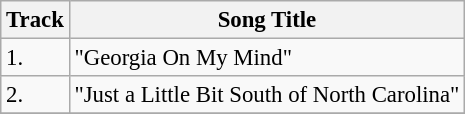<table class="wikitable" style="font-size:95%;">
<tr>
<th>Track</th>
<th>Song Title</th>
</tr>
<tr>
<td>1.</td>
<td>"Georgia On My Mind"</td>
</tr>
<tr>
<td>2.</td>
<td>"Just a Little Bit South of North Carolina"</td>
</tr>
<tr>
</tr>
</table>
